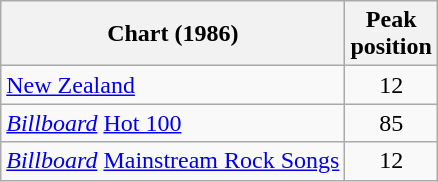<table class="wikitable sortable">
<tr>
<th align="center">Chart (1986)</th>
<th align="left">Peak<br>position</th>
</tr>
<tr>
<td align="left"><a href='#'>New Zealand</a></td>
<td align="center">12</td>
</tr>
<tr>
<td align="left"><em><a href='#'>Billboard</a></em> <a href='#'>Hot 100</a></td>
<td align="center">85</td>
</tr>
<tr>
<td align="left"><em><a href='#'>Billboard</a></em> <a href='#'>Mainstream Rock Songs</a></td>
<td align="center">12</td>
</tr>
</table>
